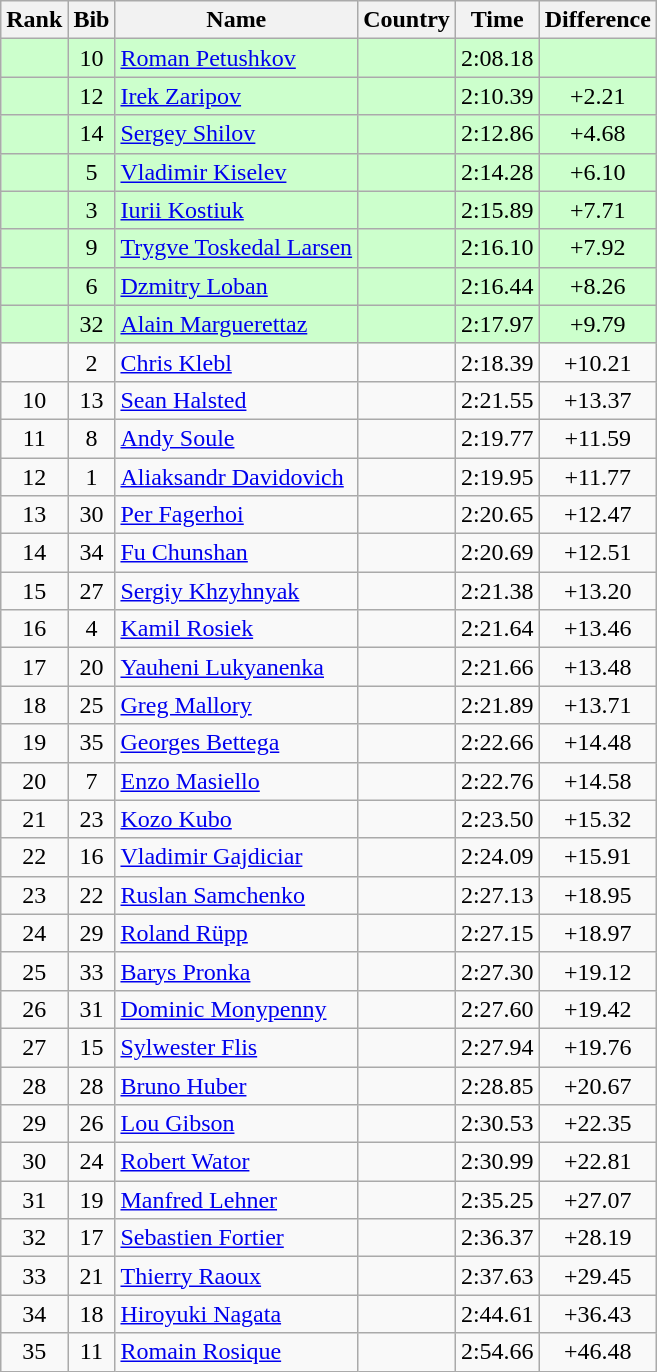<table class="wikitable sortable" style="text-align:center">
<tr>
<th>Rank</th>
<th>Bib</th>
<th>Name</th>
<th>Country</th>
<th>Time</th>
<th>Difference</th>
</tr>
<tr bgcolor="#ccffcc">
<td></td>
<td>10</td>
<td align=left><a href='#'>Roman Petushkov</a></td>
<td align=left></td>
<td>2:08.18</td>
<td></td>
</tr>
<tr bgcolor="#ccffcc">
<td></td>
<td>12</td>
<td align=left><a href='#'>Irek Zaripov</a></td>
<td align=left></td>
<td>2:10.39</td>
<td>+2.21</td>
</tr>
<tr bgcolor="#ccffcc">
<td></td>
<td>14</td>
<td align=left><a href='#'>Sergey Shilov</a></td>
<td align=left></td>
<td>2:12.86</td>
<td>+4.68</td>
</tr>
<tr bgcolor="#ccffcc">
<td></td>
<td>5</td>
<td align=left><a href='#'>Vladimir Kiselev</a></td>
<td align=left></td>
<td>2:14.28</td>
<td>+6.10</td>
</tr>
<tr bgcolor="#ccffcc">
<td></td>
<td>3</td>
<td align=left><a href='#'>Iurii Kostiuk</a></td>
<td align=left></td>
<td>2:15.89</td>
<td>+7.71</td>
</tr>
<tr bgcolor="#ccffcc">
<td></td>
<td>9</td>
<td align=left><a href='#'>Trygve Toskedal Larsen</a></td>
<td align=left></td>
<td>2:16.10</td>
<td>+7.92</td>
</tr>
<tr bgcolor="#ccffcc">
<td></td>
<td>6</td>
<td align=left><a href='#'>Dzmitry Loban</a></td>
<td align=left></td>
<td>2:16.44</td>
<td>+8.26</td>
</tr>
<tr bgcolor="#ccffcc">
<td></td>
<td>32</td>
<td align=left><a href='#'>Alain Marguerettaz</a></td>
<td align=left></td>
<td>2:17.97</td>
<td>+9.79</td>
</tr>
<tr>
<td></td>
<td>2</td>
<td align=left><a href='#'>Chris Klebl</a></td>
<td align=left></td>
<td>2:18.39</td>
<td>+10.21</td>
</tr>
<tr>
<td>10</td>
<td>13</td>
<td align=left><a href='#'>Sean Halsted</a></td>
<td align=left></td>
<td>2:21.55</td>
<td>+13.37</td>
</tr>
<tr>
<td>11</td>
<td>8</td>
<td align=left><a href='#'>Andy Soule</a></td>
<td align=left></td>
<td>2:19.77</td>
<td>+11.59</td>
</tr>
<tr>
<td>12</td>
<td>1</td>
<td align=left><a href='#'>Aliaksandr Davidovich</a></td>
<td align=left></td>
<td>2:19.95</td>
<td>+11.77</td>
</tr>
<tr>
<td>13</td>
<td>30</td>
<td align=left><a href='#'>Per Fagerhoi</a></td>
<td align=left></td>
<td>2:20.65</td>
<td>+12.47</td>
</tr>
<tr>
<td>14</td>
<td>34</td>
<td align=left><a href='#'>Fu Chunshan</a></td>
<td align=left></td>
<td>2:20.69</td>
<td>+12.51</td>
</tr>
<tr>
<td>15</td>
<td>27</td>
<td align=left><a href='#'>Sergiy Khzyhnyak</a></td>
<td align=left></td>
<td>2:21.38</td>
<td>+13.20</td>
</tr>
<tr>
<td>16</td>
<td>4</td>
<td align=left><a href='#'>Kamil Rosiek</a></td>
<td align=left></td>
<td>2:21.64</td>
<td>+13.46</td>
</tr>
<tr>
<td>17</td>
<td>20</td>
<td align=left><a href='#'>Yauheni Lukyanenka</a></td>
<td align=left></td>
<td>2:21.66</td>
<td>+13.48</td>
</tr>
<tr>
<td>18</td>
<td>25</td>
<td align=left><a href='#'>Greg Mallory</a></td>
<td align=left></td>
<td>2:21.89</td>
<td>+13.71</td>
</tr>
<tr>
<td>19</td>
<td>35</td>
<td align=left><a href='#'>Georges Bettega</a></td>
<td align=left></td>
<td>2:22.66</td>
<td>+14.48</td>
</tr>
<tr>
<td>20</td>
<td>7</td>
<td align=left><a href='#'>Enzo Masiello</a></td>
<td align=left></td>
<td>2:22.76</td>
<td>+14.58</td>
</tr>
<tr>
<td>21</td>
<td>23</td>
<td align=left><a href='#'>Kozo Kubo</a></td>
<td align=left></td>
<td>2:23.50</td>
<td>+15.32</td>
</tr>
<tr>
<td>22</td>
<td>16</td>
<td align=left><a href='#'>Vladimir Gajdiciar</a></td>
<td align=left></td>
<td>2:24.09</td>
<td>+15.91</td>
</tr>
<tr>
<td>23</td>
<td>22</td>
<td align=left><a href='#'>Ruslan Samchenko</a></td>
<td align=left></td>
<td>2:27.13</td>
<td>+18.95</td>
</tr>
<tr>
<td>24</td>
<td>29</td>
<td align=left><a href='#'>Roland Rüpp</a></td>
<td align=left></td>
<td>2:27.15</td>
<td>+18.97</td>
</tr>
<tr>
<td>25</td>
<td>33</td>
<td align=left><a href='#'>Barys Pronka</a></td>
<td align=left></td>
<td>2:27.30</td>
<td>+19.12</td>
</tr>
<tr>
<td>26</td>
<td>31</td>
<td align=left><a href='#'>Dominic Monypenny</a></td>
<td align=left></td>
<td>2:27.60</td>
<td>+19.42</td>
</tr>
<tr>
<td>27</td>
<td>15</td>
<td align=left><a href='#'>Sylwester Flis</a></td>
<td align=left></td>
<td>2:27.94</td>
<td>+19.76</td>
</tr>
<tr>
<td>28</td>
<td>28</td>
<td align=left><a href='#'>Bruno Huber</a></td>
<td align=left></td>
<td>2:28.85</td>
<td>+20.67</td>
</tr>
<tr>
<td>29</td>
<td>26</td>
<td align=left><a href='#'>Lou Gibson</a></td>
<td align=left></td>
<td>2:30.53</td>
<td>+22.35</td>
</tr>
<tr>
<td>30</td>
<td>24</td>
<td align=left><a href='#'>Robert Wator</a></td>
<td align=left></td>
<td>2:30.99</td>
<td>+22.81</td>
</tr>
<tr>
<td>31</td>
<td>19</td>
<td align=left><a href='#'>Manfred Lehner</a></td>
<td align=left></td>
<td>2:35.25</td>
<td>+27.07</td>
</tr>
<tr>
<td>32</td>
<td>17</td>
<td align=left><a href='#'>Sebastien Fortier</a></td>
<td align=left></td>
<td>2:36.37</td>
<td>+28.19</td>
</tr>
<tr>
<td>33</td>
<td>21</td>
<td align=left><a href='#'>Thierry Raoux</a></td>
<td align=left></td>
<td>2:37.63</td>
<td>+29.45</td>
</tr>
<tr>
<td>34</td>
<td>18</td>
<td align=left><a href='#'>Hiroyuki Nagata</a></td>
<td align=left></td>
<td>2:44.61</td>
<td>+36.43</td>
</tr>
<tr>
<td>35</td>
<td>11</td>
<td align=left><a href='#'>Romain Rosique</a></td>
<td align=left></td>
<td>2:54.66</td>
<td>+46.48</td>
</tr>
</table>
